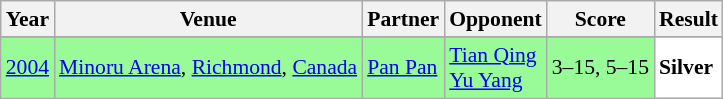<table class="sortable wikitable" style="font-size: 90%;">
<tr>
<th>Year</th>
<th>Venue</th>
<th>Partner</th>
<th>Opponent</th>
<th>Score</th>
<th>Result</th>
</tr>
<tr>
</tr>
<tr style="background:#98FB98">
<td align="center"><a href='#'>2004</a></td>
<td align="left"><a href='#'>Minoru Arena</a>, <a href='#'>Richmond</a>, <a href='#'>Canada</a></td>
<td align="left"> <a href='#'>Pan Pan</a></td>
<td align="left"> <a href='#'>Tian Qing</a> <br>  <a href='#'>Yu Yang</a></td>
<td align="left">3–15, 5–15</td>
<td style="text-align:left; background:white"> <strong>Silver</strong></td>
</tr>
</table>
